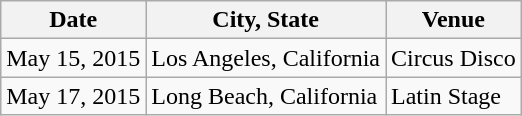<table class="wikitable">
<tr>
<th>Date</th>
<th>City, State</th>
<th>Venue</th>
</tr>
<tr>
<td>May 15, 2015</td>
<td>Los Angeles, California</td>
<td>Circus Disco</td>
</tr>
<tr>
<td>May 17, 2015</td>
<td>Long Beach, California</td>
<td>Latin Stage</td>
</tr>
</table>
